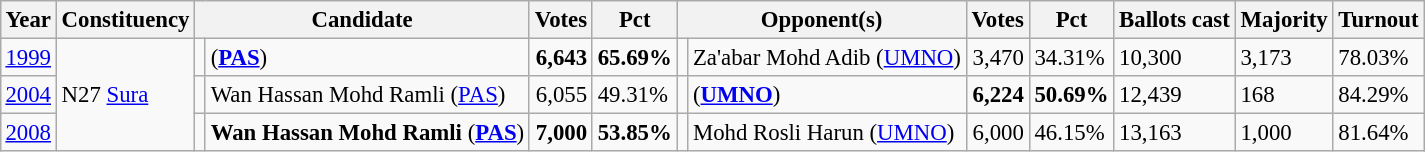<table class="wikitable" style="margin:0.5em ; font-size:95%">
<tr>
<th>Year</th>
<th>Constituency</th>
<th colspan=2>Candidate</th>
<th>Votes</th>
<th>Pct</th>
<th colspan=2>Opponent(s)</th>
<th>Votes</th>
<th>Pct</th>
<th>Ballots cast</th>
<th>Majority</th>
<th>Turnout</th>
</tr>
<tr>
<td><a href='#'>1999</a></td>
<td rowspan=3>N27 <a href='#'>Sura</a></td>
<td></td>
<td> (<a href='#'><strong>PAS</strong></a>)</td>
<td align="right"><strong>6,643</strong></td>
<td><strong>65.69%</strong></td>
<td></td>
<td>Za'abar Mohd Adib (<a href='#'>UMNO</a>)</td>
<td align="right">3,470</td>
<td>34.31%</td>
<td>10,300</td>
<td>3,173</td>
<td>78.03%</td>
</tr>
<tr>
<td><a href='#'>2004</a></td>
<td></td>
<td>Wan Hassan Mohd Ramli (<a href='#'>PAS</a>)</td>
<td align="right">6,055</td>
<td>49.31%</td>
<td></td>
<td> (<a href='#'><strong>UMNO</strong></a>)</td>
<td align="right"><strong>6,224</strong></td>
<td><strong>50.69%</strong></td>
<td>12,439</td>
<td>168</td>
<td>84.29%</td>
</tr>
<tr>
<td><a href='#'>2008</a></td>
<td></td>
<td><strong>Wan Hassan Mohd Ramli</strong> (<a href='#'><strong>PAS</strong></a>)</td>
<td align="right"><strong>7,000</strong></td>
<td><strong>53.85%</strong></td>
<td></td>
<td>Mohd Rosli Harun (<a href='#'>UMNO</a>)</td>
<td align="right">6,000</td>
<td>46.15%</td>
<td>13,163</td>
<td>1,000</td>
<td>81.64%</td>
</tr>
</table>
